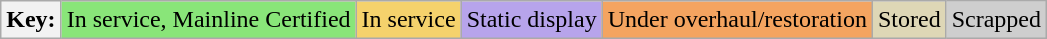<table class="wikitable">
<tr>
<th>Key:</th>
<td bgcolor=#89E579>In service, Mainline Certified</td>
<td bgcolor=#F5D26C>In service</td>
<td bgcolor=#B7A4EB>Static display</td>
<td bgcolor=#f4a460>Under overhaul/restoration</td>
<td bgcolor=#DED7B6>Stored</td>
<td bgcolor=#cecece>Scrapped</td>
</tr>
</table>
